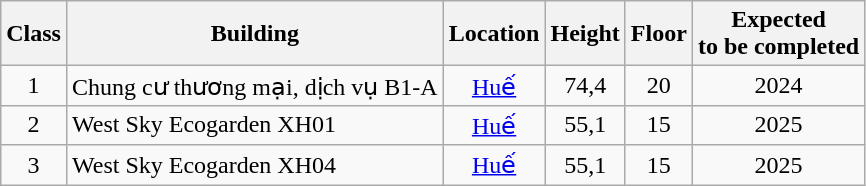<table class="wikitable sortable" style="text-align:center">
<tr>
<th>Class</th>
<th>Building</th>
<th>Location</th>
<th>Height</th>
<th>Floor</th>
<th>Expected<br>to be completed</th>
</tr>
<tr>
<td>1</td>
<td align="left">Chung cư thương mại, dịch vụ B1-A</td>
<td><a href='#'>Huế</a></td>
<td>74,4</td>
<td>20</td>
<td>2024</td>
</tr>
<tr>
<td>2</td>
<td align="left">West Sky Ecogarden XH01</td>
<td><a href='#'>Huế</a></td>
<td>55,1</td>
<td>15</td>
<td>2025</td>
</tr>
<tr>
<td>3</td>
<td align="left">West Sky Ecogarden XH04</td>
<td><a href='#'>Huế</a></td>
<td>55,1</td>
<td>15</td>
<td>2025</td>
</tr>
</table>
